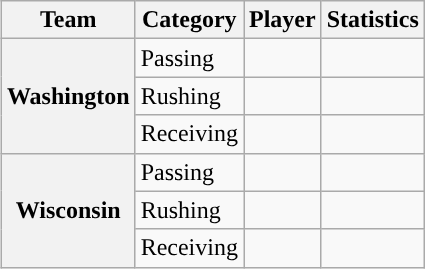<table class="wikitable" style="float:right">
<tr>
<th>Team</th>
<th>Category</th>
<th>Player</th>
<th>Statistics</th>
</tr>
<tr>
<th rowspan=3>Washington</th>
<td>Passing</td>
<td></td>
<td></td>
</tr>
<tr>
<td>Rushing</td>
<td></td>
<td></td>
</tr>
<tr>
<td>Receiving</td>
<td></td>
<td></td>
</tr>
<tr>
<th rowspan=3>Wisconsin</th>
<td>Passing</td>
<td></td>
<td></td>
</tr>
<tr>
<td>Rushing</td>
<td></td>
<td></td>
</tr>
<tr>
<td>Receiving</td>
<td></td>
<td></td>
</tr>
</table>
